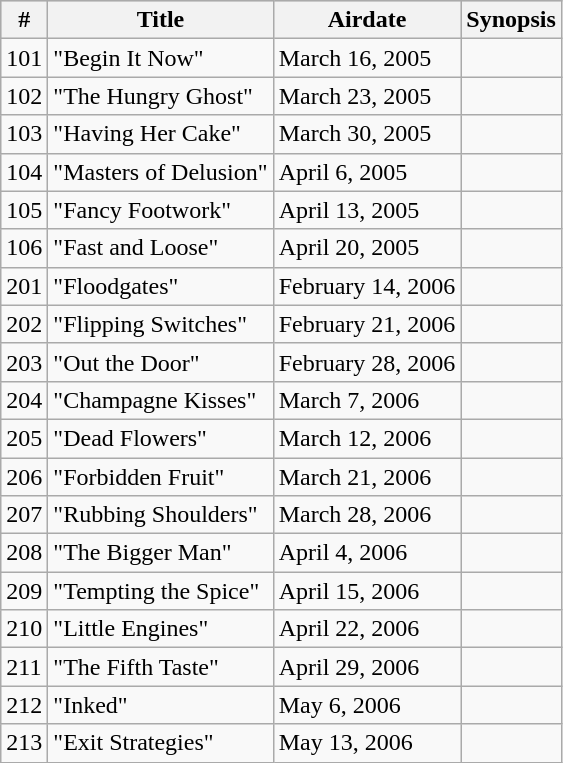<table class="wikitable">
<tr style="background-color: #ccc; width: 100%;">
<th>#</th>
<th>Title</th>
<th>Airdate</th>
<th>Synopsis</th>
</tr>
<tr>
<td>101</td>
<td>"Begin It Now"</td>
<td>March 16, 2005</td>
<td></td>
</tr>
<tr>
<td>102</td>
<td>"The Hungry Ghost"</td>
<td>March 23, 2005</td>
<td></td>
</tr>
<tr>
<td>103</td>
<td>"Having Her Cake"</td>
<td>March 30, 2005</td>
<td></td>
</tr>
<tr>
<td>104</td>
<td>"Masters of Delusion"</td>
<td>April 6, 2005</td>
<td></td>
</tr>
<tr>
<td>105</td>
<td>"Fancy Footwork"</td>
<td>April 13, 2005</td>
<td></td>
</tr>
<tr>
<td>106</td>
<td>"Fast and Loose"</td>
<td>April 20, 2005</td>
<td></td>
</tr>
<tr>
<td>201</td>
<td>"Floodgates"</td>
<td>February 14, 2006</td>
<td></td>
</tr>
<tr>
<td>202</td>
<td>"Flipping Switches"</td>
<td>February 21, 2006</td>
<td></td>
</tr>
<tr>
<td>203</td>
<td>"Out the Door"</td>
<td>February 28, 2006</td>
<td></td>
</tr>
<tr>
<td>204</td>
<td>"Champagne Kisses"</td>
<td>March 7, 2006</td>
<td></td>
</tr>
<tr>
<td>205</td>
<td>"Dead Flowers"</td>
<td>March 12, 2006</td>
<td></td>
</tr>
<tr>
<td>206</td>
<td>"Forbidden Fruit"</td>
<td>March 21, 2006</td>
<td></td>
</tr>
<tr>
<td>207</td>
<td>"Rubbing Shoulders"</td>
<td>March 28, 2006</td>
<td></td>
</tr>
<tr>
<td>208</td>
<td>"The Bigger Man"</td>
<td>April 4, 2006</td>
<td></td>
</tr>
<tr>
<td>209</td>
<td>"Tempting the Spice"</td>
<td>April 15, 2006</td>
<td></td>
</tr>
<tr>
<td>210</td>
<td>"Little Engines"</td>
<td>April 22, 2006</td>
<td></td>
</tr>
<tr>
<td>211</td>
<td>"The Fifth Taste"</td>
<td>April 29, 2006</td>
<td></td>
</tr>
<tr>
<td>212</td>
<td>"Inked"</td>
<td>May 6, 2006</td>
<td></td>
</tr>
<tr>
<td>213</td>
<td>"Exit Strategies"</td>
<td>May 13, 2006</td>
<td></td>
</tr>
</table>
